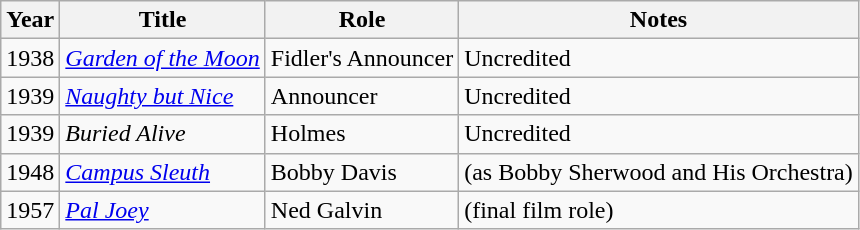<table class="wikitable">
<tr>
<th>Year</th>
<th>Title</th>
<th>Role</th>
<th>Notes</th>
</tr>
<tr>
<td>1938</td>
<td><em><a href='#'>Garden of the Moon</a></em></td>
<td>Fidler's Announcer</td>
<td>Uncredited</td>
</tr>
<tr>
<td>1939</td>
<td><em><a href='#'>Naughty but Nice</a></em></td>
<td>Announcer</td>
<td>Uncredited</td>
</tr>
<tr>
<td>1939</td>
<td><em>Buried Alive</em></td>
<td>Holmes</td>
<td>Uncredited</td>
</tr>
<tr>
<td>1948</td>
<td><em><a href='#'>Campus Sleuth</a></em></td>
<td>Bobby Davis</td>
<td>(as Bobby Sherwood and His Orchestra)</td>
</tr>
<tr>
<td>1957</td>
<td><em><a href='#'>Pal Joey</a></em></td>
<td>Ned Galvin</td>
<td>(final film role)</td>
</tr>
</table>
